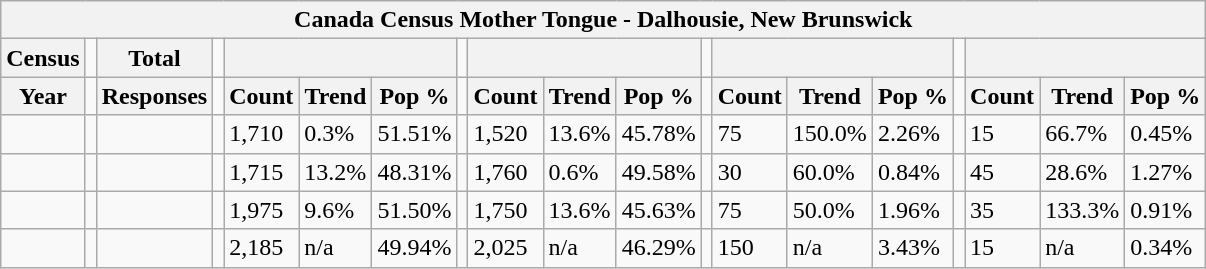<table class="wikitable">
<tr>
<th colspan="19">Canada Census Mother Tongue - Dalhousie, New Brunswick</th>
</tr>
<tr>
<th>Census</th>
<td></td>
<th>Total</th>
<td colspan="1"></td>
<th colspan="3"></th>
<td colspan="1"></td>
<th colspan="3"></th>
<td colspan="1"></td>
<th colspan="3"></th>
<td colspan="1"></td>
<th colspan="3"></th>
</tr>
<tr>
<th>Year</th>
<td></td>
<th>Responses</th>
<td></td>
<th>Count</th>
<th>Trend</th>
<th>Pop %</th>
<td></td>
<th>Count</th>
<th>Trend</th>
<th>Pop %</th>
<td></td>
<th>Count</th>
<th>Trend</th>
<th>Pop %</th>
<td></td>
<th>Count</th>
<th>Trend</th>
<th>Pop %</th>
</tr>
<tr>
<td></td>
<td></td>
<td></td>
<td></td>
<td>1,710</td>
<td> 0.3%</td>
<td>51.51%</td>
<td></td>
<td>1,520</td>
<td> 13.6%</td>
<td>45.78%</td>
<td></td>
<td>75</td>
<td> 150.0%</td>
<td>2.26%</td>
<td></td>
<td>15</td>
<td> 66.7%</td>
<td>0.45%</td>
</tr>
<tr>
<td></td>
<td></td>
<td></td>
<td></td>
<td>1,715</td>
<td> 13.2%</td>
<td>48.31%</td>
<td></td>
<td>1,760</td>
<td> 0.6%</td>
<td>49.58%</td>
<td></td>
<td>30</td>
<td> 60.0%</td>
<td>0.84%</td>
<td></td>
<td>45</td>
<td> 28.6%</td>
<td>1.27%</td>
</tr>
<tr>
<td></td>
<td></td>
<td></td>
<td></td>
<td>1,975</td>
<td> 9.6%</td>
<td>51.50%</td>
<td></td>
<td>1,750</td>
<td> 13.6%</td>
<td>45.63%</td>
<td></td>
<td>75</td>
<td> 50.0%</td>
<td>1.96%</td>
<td></td>
<td>35</td>
<td> 133.3%</td>
<td>0.91%</td>
</tr>
<tr>
<td></td>
<td></td>
<td></td>
<td></td>
<td>2,185</td>
<td>n/a</td>
<td>49.94%</td>
<td></td>
<td>2,025</td>
<td>n/a</td>
<td>46.29%</td>
<td></td>
<td>150</td>
<td>n/a</td>
<td>3.43%</td>
<td></td>
<td>15</td>
<td>n/a</td>
<td>0.34%</td>
</tr>
</table>
